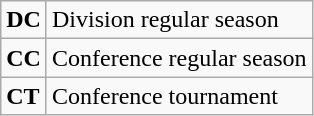<table class="wikitable">
<tr>
<td><strong>DC</strong></td>
<td>Division regular season</td>
</tr>
<tr>
<td><strong>CC</strong></td>
<td>Conference regular season</td>
</tr>
<tr>
<td><strong>CT</strong></td>
<td>Conference tournament</td>
</tr>
</table>
